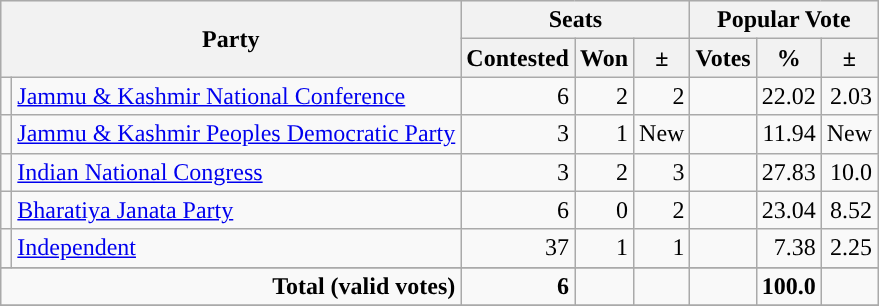<table class="wikitable" style="text-align:right;">
<tr style="background:#e9e9e9;">
<th colspan="2" rowspan="2">Party</th>
<th colspan="3">Seats</th>
<th colspan="3">Popular Vote</th>
</tr>
<tr>
<th>Contested</th>
<th>Won</th>
<th>±</th>
<th>Votes</th>
<th>%</th>
<th>±</th>
</tr>
<tr>
<td style="background-color:"></td>
<td style="text-align:left;"><a href='#'>Jammu & Kashmir National Conference</a></td>
<td>6</td>
<td>2</td>
<td> 2</td>
<td></td>
<td>22.02</td>
<td>2.03</td>
</tr>
<tr>
<td style="background-color:"></td>
<td style="text-align:left;"><a href='#'>Jammu & Kashmir Peoples Democratic Party</a></td>
<td>3</td>
<td>1</td>
<td>New</td>
<td></td>
<td>11.94</td>
<td>New</td>
</tr>
<tr>
<td style="background-color:"></td>
<td style="text-align:left;"><a href='#'>Indian National Congress</a></td>
<td>3</td>
<td>2</td>
<td> 3</td>
<td></td>
<td>27.83</td>
<td>10.0</td>
</tr>
<tr>
<td style="background-color:"></td>
<td style="text-align:left;"><a href='#'>Bharatiya Janata Party</a></td>
<td>6</td>
<td>0</td>
<td> 2</td>
<td></td>
<td>23.04</td>
<td>8.52</td>
</tr>
<tr>
<td style="background-color:"></td>
<td style="text-align:left;"><a href='#'>Independent</a></td>
<td>37</td>
<td>1</td>
<td> 1</td>
<td></td>
<td>7.38</td>
<td> 2.25</td>
</tr>
<tr>
</tr>
<tr style="font-weight:bold;">
<td colspan=2>Total (valid votes)</td>
<td>6</td>
<td></td>
<td></td>
<td></td>
<td>100.0</td>
<td></td>
</tr>
<tr>
</tr>
</table>
